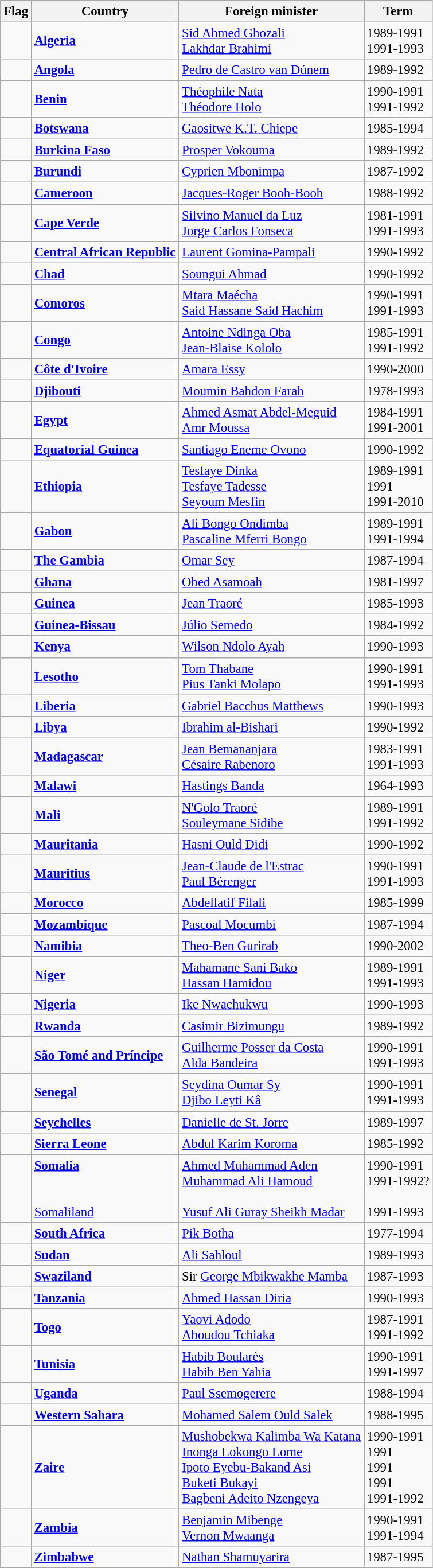<table class="wikitable" style="font-size:95%;">
<tr>
<th>Flag</th>
<th>Country</th>
<th>Foreign minister</th>
<th>Term</th>
</tr>
<tr>
<td></td>
<td><strong><a href='#'>Algeria</a></strong></td>
<td><a href='#'>Sid Ahmed Ghozali</a><br><a href='#'>Lakhdar Brahimi</a></td>
<td>1989-1991<br>1991-1993</td>
</tr>
<tr>
<td></td>
<td><strong><a href='#'>Angola</a></strong></td>
<td><a href='#'>Pedro de Castro van Dúnem</a></td>
<td>1989-1992</td>
</tr>
<tr>
<td></td>
<td><strong><a href='#'>Benin</a></strong></td>
<td><a href='#'>Théophile Nata</a><br><a href='#'>Théodore Holo</a></td>
<td>1990-1991<br>1991-1992</td>
</tr>
<tr>
<td></td>
<td><strong><a href='#'>Botswana</a></strong></td>
<td><a href='#'>Gaositwe K.T. Chiepe</a></td>
<td>1985-1994</td>
</tr>
<tr>
<td></td>
<td><strong><a href='#'>Burkina Faso</a></strong></td>
<td><a href='#'>Prosper Vokouma</a></td>
<td>1989-1992</td>
</tr>
<tr>
<td></td>
<td><strong><a href='#'>Burundi</a></strong></td>
<td><a href='#'>Cyprien Mbonimpa</a></td>
<td>1987-1992</td>
</tr>
<tr>
<td></td>
<td><strong><a href='#'>Cameroon</a></strong></td>
<td><a href='#'>Jacques-Roger Booh-Booh</a></td>
<td>1988-1992</td>
</tr>
<tr>
<td></td>
<td><strong><a href='#'>Cape Verde</a></strong></td>
<td><a href='#'>Silvino Manuel da Luz</a><br><a href='#'>Jorge Carlos Fonseca</a></td>
<td>1981-1991<br>1991-1993</td>
</tr>
<tr>
<td></td>
<td><strong><a href='#'>Central African Republic</a></strong></td>
<td><a href='#'>Laurent Gomina-Pampali</a></td>
<td>1990-1992</td>
</tr>
<tr>
<td></td>
<td><strong><a href='#'>Chad</a></strong></td>
<td><a href='#'>Soungui Ahmad</a></td>
<td>1990-1992</td>
</tr>
<tr>
<td></td>
<td><strong><a href='#'>Comoros</a></strong></td>
<td><a href='#'>Mtara Maécha</a><br><a href='#'>Said Hassane Said Hachim</a></td>
<td>1990-1991<br>1991-1993</td>
</tr>
<tr>
<td></td>
<td><strong><a href='#'>Congo</a></strong></td>
<td><a href='#'>Antoine Ndinga Oba</a><br><a href='#'>Jean-Blaise Kololo</a></td>
<td>1985-1991<br>1991-1992</td>
</tr>
<tr>
<td></td>
<td><strong><a href='#'>Côte d'Ivoire</a></strong></td>
<td><a href='#'>Amara Essy</a></td>
<td>1990-2000</td>
</tr>
<tr>
<td></td>
<td><strong><a href='#'>Djibouti</a></strong></td>
<td><a href='#'>Moumin Bahdon Farah</a></td>
<td>1978-1993</td>
</tr>
<tr>
<td></td>
<td><strong><a href='#'>Egypt</a></strong></td>
<td><a href='#'>Ahmed Asmat Abdel-Meguid</a><br><a href='#'>Amr Moussa</a></td>
<td>1984-1991<br>1991-2001</td>
</tr>
<tr>
<td></td>
<td><strong><a href='#'>Equatorial Guinea</a></strong></td>
<td><a href='#'>Santiago Eneme Ovono</a></td>
<td>1990-1992</td>
</tr>
<tr>
<td></td>
<td><strong><a href='#'>Ethiopia</a></strong></td>
<td><a href='#'>Tesfaye Dinka</a><br><a href='#'>Tesfaye Tadesse</a><br><a href='#'>Seyoum Mesfin</a></td>
<td>1989-1991<br>1991<br>1991-2010</td>
</tr>
<tr>
<td></td>
<td><strong><a href='#'>Gabon</a></strong></td>
<td><a href='#'>Ali Bongo Ondimba</a><br><a href='#'>Pascaline Mferri Bongo</a></td>
<td>1989-1991<br>1991-1994</td>
</tr>
<tr>
<td></td>
<td><strong><a href='#'>The Gambia</a></strong></td>
<td><a href='#'>Omar Sey</a></td>
<td>1987-1994</td>
</tr>
<tr>
<td></td>
<td><strong><a href='#'>Ghana</a></strong></td>
<td><a href='#'>Obed Asamoah</a></td>
<td>1981-1997</td>
</tr>
<tr>
<td></td>
<td><strong><a href='#'>Guinea</a></strong></td>
<td><a href='#'>Jean Traoré</a></td>
<td>1985-1993</td>
</tr>
<tr>
<td></td>
<td><strong><a href='#'>Guinea-Bissau</a></strong></td>
<td><a href='#'>Júlio Semedo</a></td>
<td>1984-1992</td>
</tr>
<tr>
<td></td>
<td><strong><a href='#'>Kenya</a></strong></td>
<td><a href='#'>Wilson Ndolo Ayah</a></td>
<td>1990-1993</td>
</tr>
<tr>
<td></td>
<td><strong><a href='#'>Lesotho</a></strong></td>
<td><a href='#'>Tom Thabane</a><br><a href='#'>Pius Tanki Molapo</a></td>
<td>1990-1991<br>1991-1993</td>
</tr>
<tr>
<td></td>
<td><strong><a href='#'>Liberia</a></strong></td>
<td><a href='#'>Gabriel Bacchus Matthews</a></td>
<td>1990-1993</td>
</tr>
<tr>
<td></td>
<td><strong><a href='#'>Libya</a></strong></td>
<td><a href='#'>Ibrahim al-Bishari</a></td>
<td>1990-1992</td>
</tr>
<tr>
<td></td>
<td><strong><a href='#'>Madagascar</a></strong></td>
<td><a href='#'>Jean Bemananjara</a><br><a href='#'>Césaire Rabenoro</a></td>
<td>1983-1991<br>1991-1993</td>
</tr>
<tr>
<td></td>
<td><strong><a href='#'>Malawi</a></strong></td>
<td><a href='#'>Hastings Banda</a></td>
<td>1964-1993</td>
</tr>
<tr>
<td></td>
<td><strong><a href='#'>Mali</a></strong></td>
<td><a href='#'>N'Golo Traoré</a><br><a href='#'>Souleymane Sidibe</a></td>
<td>1989-1991<br>1991-1992</td>
</tr>
<tr>
<td></td>
<td><strong><a href='#'>Mauritania</a></strong></td>
<td><a href='#'>Hasni Ould Didi</a></td>
<td>1990-1992</td>
</tr>
<tr>
<td></td>
<td><strong><a href='#'>Mauritius</a></strong></td>
<td><a href='#'>Jean-Claude de l'Estrac</a><br><a href='#'>Paul Bérenger</a></td>
<td>1990-1991<br>1991-1993</td>
</tr>
<tr>
<td></td>
<td><strong><a href='#'>Morocco</a></strong></td>
<td><a href='#'>Abdellatif Filali</a></td>
<td>1985-1999</td>
</tr>
<tr>
<td></td>
<td><strong><a href='#'>Mozambique</a></strong></td>
<td><a href='#'>Pascoal Mocumbi</a></td>
<td>1987-1994</td>
</tr>
<tr>
<td></td>
<td><strong><a href='#'>Namibia</a></strong></td>
<td><a href='#'>Theo-Ben Gurirab</a></td>
<td>1990-2002</td>
</tr>
<tr>
<td></td>
<td><strong><a href='#'>Niger</a></strong></td>
<td><a href='#'>Mahamane Sani Bako</a><br><a href='#'>Hassan Hamidou</a></td>
<td>1989-1991<br>1991-1993</td>
</tr>
<tr>
<td></td>
<td><strong><a href='#'>Nigeria</a></strong></td>
<td><a href='#'>Ike Nwachukwu</a></td>
<td>1990-1993</td>
</tr>
<tr>
<td></td>
<td><strong><a href='#'>Rwanda</a></strong></td>
<td><a href='#'>Casimir Bizimungu</a></td>
<td>1989-1992</td>
</tr>
<tr>
<td></td>
<td><strong><a href='#'>São Tomé and Príncipe</a></strong></td>
<td><a href='#'>Guilherme Posser da Costa</a><br><a href='#'>Alda Bandeira</a></td>
<td>1990-1991<br>1991-1993</td>
</tr>
<tr>
<td></td>
<td><strong><a href='#'>Senegal</a></strong></td>
<td><a href='#'>Seydina Oumar Sy</a><br><a href='#'>Djibo Leyti Kâ</a></td>
<td>1990-1991<br>1991-1993</td>
</tr>
<tr>
<td></td>
<td><strong><a href='#'>Seychelles</a></strong></td>
<td><a href='#'>Danielle de St. Jorre</a></td>
<td>1989-1997</td>
</tr>
<tr>
<td></td>
<td><strong><a href='#'>Sierra Leone</a></strong></td>
<td><a href='#'>Abdul Karim Koroma</a></td>
<td>1985-1992</td>
</tr>
<tr>
<td><br><br><br></td>
<td><strong><a href='#'>Somalia</a></strong><br><br><br><a href='#'>Somaliland</a></td>
<td><a href='#'>Ahmed Muhammad Aden</a><br><a href='#'>Muhammad Ali Hamoud</a><br><br><a href='#'>Yusuf Ali Guray Sheikh Madar</a></td>
<td>1990-1991<br>1991-1992?<br><br>1991-1993</td>
</tr>
<tr>
<td></td>
<td><strong><a href='#'>South Africa</a></strong></td>
<td><a href='#'>Pik Botha</a></td>
<td>1977-1994</td>
</tr>
<tr>
<td></td>
<td><strong><a href='#'>Sudan</a></strong></td>
<td><a href='#'>Ali Sahloul</a></td>
<td>1989-1993</td>
</tr>
<tr>
<td></td>
<td><strong><a href='#'>Swaziland</a></strong></td>
<td>Sir <a href='#'>George Mbikwakhe Mamba</a></td>
<td>1987-1993</td>
</tr>
<tr>
<td></td>
<td><strong><a href='#'>Tanzania</a></strong></td>
<td><a href='#'>Ahmed Hassan Diria</a></td>
<td>1990-1993</td>
</tr>
<tr>
<td></td>
<td><strong><a href='#'>Togo</a></strong></td>
<td><a href='#'>Yaovi Adodo</a><br><a href='#'>Aboudou Tchiaka</a></td>
<td>1987-1991<br>1991-1992</td>
</tr>
<tr>
<td></td>
<td><strong><a href='#'>Tunisia</a></strong></td>
<td><a href='#'>Habib Boularès</a><br><a href='#'>Habib Ben Yahia</a></td>
<td>1990-1991<br>1991-1997</td>
</tr>
<tr>
<td></td>
<td><strong><a href='#'>Uganda</a></strong></td>
<td><a href='#'>Paul Ssemogerere</a></td>
<td>1988-1994</td>
</tr>
<tr>
<td></td>
<td><strong><a href='#'>Western Sahara</a></strong></td>
<td><a href='#'>Mohamed Salem Ould Salek</a></td>
<td>1988-1995</td>
</tr>
<tr>
<td></td>
<td><strong><a href='#'>Zaire</a></strong></td>
<td><a href='#'>Mushobekwa Kalimba Wa Katana</a><br><a href='#'>Inonga Lokongo Lome</a><br><a href='#'>Ipoto Eyebu-Bakand Asi</a><br><a href='#'>Buketi Bukayi</a><br><a href='#'>Bagbeni Adeito Nzengeya</a></td>
<td>1990-1991<br>1991<br>1991<br>1991<br>1991-1992</td>
</tr>
<tr>
<td></td>
<td><strong><a href='#'>Zambia</a></strong></td>
<td><a href='#'>Benjamin Mibenge</a><br><a href='#'>Vernon Mwaanga</a></td>
<td>1990-1991<br>1991-1994</td>
</tr>
<tr>
<td></td>
<td><strong><a href='#'>Zimbabwe</a></strong></td>
<td><a href='#'>Nathan Shamuyarira</a></td>
<td>1987-1995</td>
</tr>
<tr>
</tr>
</table>
